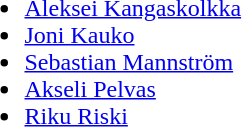<table>
<tr>
<td><strong></strong><br><ul><li><a href='#'>Aleksei Kangaskolkka</a></li><li><a href='#'>Joni Kauko</a></li><li><a href='#'>Sebastian Mannström</a></li><li><a href='#'>Akseli Pelvas</a></li><li><a href='#'>Riku Riski</a></li></ul></td>
</tr>
</table>
